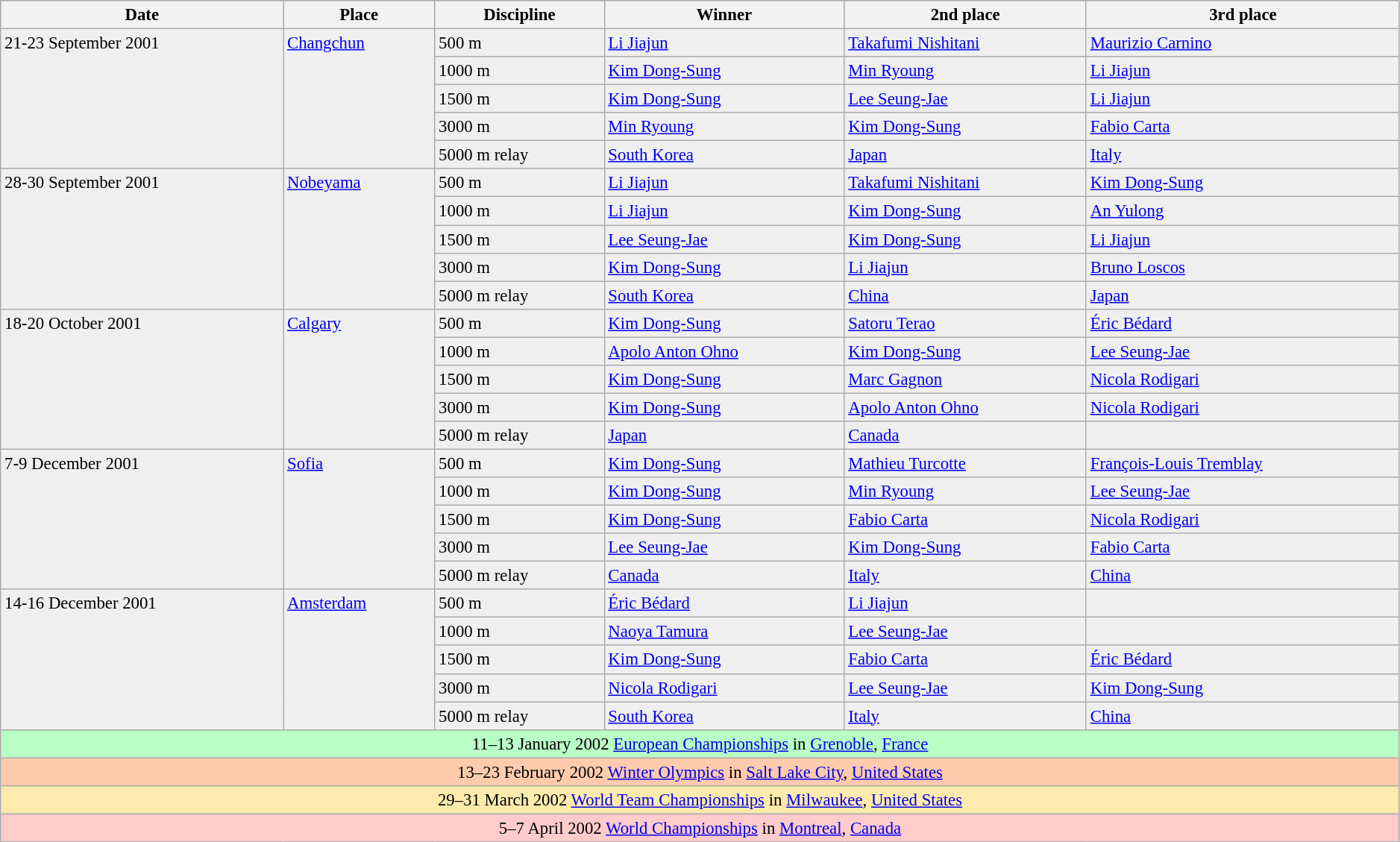<table class="wikitable" style="font-size:95%; margin-top:0em;" width="99%">
<tr align="left" style="background:#DCDCDC;">
<th>Date</th>
<th>Place</th>
<th>Discipline</th>
<th>Winner</th>
<th>2nd place</th>
<th>3rd place</th>
</tr>
<tr bgcolor="#efefef">
<td rowspan="5" valign="top">21-23 September 2001</td>
<td rowspan="5" valign="top"> <a href='#'>Changchun</a></td>
<td>500 m</td>
<td> <a href='#'>Li Jiajun</a></td>
<td> <a href='#'>Takafumi Nishitani</a></td>
<td> <a href='#'>Maurizio Carnino</a></td>
</tr>
<tr bgcolor="#efefef">
<td>1000 m</td>
<td> <a href='#'>Kim Dong-Sung</a></td>
<td> <a href='#'>Min Ryoung</a></td>
<td> <a href='#'>Li Jiajun</a></td>
</tr>
<tr bgcolor="#efefef">
<td>1500 m</td>
<td> <a href='#'>Kim Dong-Sung</a></td>
<td> <a href='#'>Lee Seung-Jae</a></td>
<td> <a href='#'>Li Jiajun</a></td>
</tr>
<tr bgcolor="#efefef">
<td>3000 m</td>
<td> <a href='#'>Min Ryoung</a></td>
<td> <a href='#'>Kim Dong-Sung</a></td>
<td> <a href='#'>Fabio Carta</a></td>
</tr>
<tr bgcolor="#efefef">
<td>5000 m relay</td>
<td> <a href='#'>South Korea</a></td>
<td> <a href='#'>Japan</a></td>
<td> <a href='#'>Italy</a></td>
</tr>
<tr bgcolor="#efefef">
<td rowspan="5" valign="top">28-30 September 2001</td>
<td rowspan="5" valign="top"> <a href='#'>Nobeyama</a></td>
<td>500 m</td>
<td> <a href='#'>Li Jiajun</a></td>
<td> <a href='#'>Takafumi Nishitani</a></td>
<td> <a href='#'>Kim Dong-Sung</a></td>
</tr>
<tr bgcolor="#efefef">
<td>1000 m</td>
<td> <a href='#'>Li Jiajun</a></td>
<td> <a href='#'>Kim Dong-Sung</a></td>
<td> <a href='#'>An Yulong</a></td>
</tr>
<tr bgcolor="#efefef">
<td>1500 m</td>
<td> <a href='#'>Lee Seung-Jae</a></td>
<td> <a href='#'>Kim Dong-Sung</a></td>
<td> <a href='#'>Li Jiajun</a></td>
</tr>
<tr bgcolor="#efefef">
<td>3000 m</td>
<td> <a href='#'>Kim Dong-Sung</a></td>
<td> <a href='#'>Li Jiajun</a></td>
<td> <a href='#'>Bruno Loscos</a></td>
</tr>
<tr bgcolor="#efefef">
<td>5000 m relay</td>
<td> <a href='#'>South Korea</a></td>
<td> <a href='#'>China</a></td>
<td> <a href='#'>Japan</a></td>
</tr>
<tr bgcolor="#efefef">
<td rowspan="5" valign="top">18-20 October 2001</td>
<td rowspan="5" valign="top"> <a href='#'>Calgary</a></td>
<td>500 m</td>
<td> <a href='#'>Kim Dong-Sung</a></td>
<td> <a href='#'>Satoru Terao</a></td>
<td> <a href='#'>Éric Bédard</a></td>
</tr>
<tr bgcolor="#efefef">
<td>1000 m</td>
<td> <a href='#'>Apolo Anton Ohno</a></td>
<td> <a href='#'>Kim Dong-Sung</a></td>
<td> <a href='#'>Lee Seung-Jae</a></td>
</tr>
<tr bgcolor="#efefef">
<td>1500 m</td>
<td> <a href='#'>Kim Dong-Sung</a></td>
<td> <a href='#'>Marc Gagnon</a></td>
<td> <a href='#'>Nicola Rodigari</a></td>
</tr>
<tr bgcolor="#efefef">
<td>3000 m</td>
<td> <a href='#'>Kim Dong-Sung</a></td>
<td> <a href='#'>Apolo Anton Ohno</a></td>
<td> <a href='#'>Nicola Rodigari</a></td>
</tr>
<tr bgcolor="#efefef">
<td>5000 m relay</td>
<td> <a href='#'>Japan</a></td>
<td> <a href='#'>Canada</a></td>
<td></td>
</tr>
<tr bgcolor="#efefef">
<td rowspan="5" valign="top">7-9 December 2001</td>
<td rowspan="5" valign="top"> <a href='#'>Sofia</a></td>
<td>500 m</td>
<td> <a href='#'>Kim Dong-Sung</a></td>
<td> <a href='#'>Mathieu Turcotte</a></td>
<td> <a href='#'>François-Louis Tremblay</a></td>
</tr>
<tr bgcolor="#efefef">
<td>1000 m</td>
<td> <a href='#'>Kim Dong-Sung</a></td>
<td> <a href='#'>Min Ryoung</a></td>
<td> <a href='#'>Lee Seung-Jae</a></td>
</tr>
<tr bgcolor="#efefef">
<td>1500 m</td>
<td> <a href='#'>Kim Dong-Sung</a></td>
<td> <a href='#'>Fabio Carta</a></td>
<td> <a href='#'>Nicola Rodigari</a></td>
</tr>
<tr bgcolor="#efefef">
<td>3000 m</td>
<td> <a href='#'>Lee Seung-Jae</a></td>
<td> <a href='#'>Kim Dong-Sung</a></td>
<td> <a href='#'>Fabio Carta</a></td>
</tr>
<tr bgcolor="#efefef">
<td>5000 m relay</td>
<td> <a href='#'>Canada</a></td>
<td> <a href='#'>Italy</a></td>
<td> <a href='#'>China</a></td>
</tr>
<tr bgcolor="#efefef">
<td rowspan="5" valign="top">14-16 December 2001</td>
<td rowspan="5" valign="top"> <a href='#'>Amsterdam</a></td>
<td>500 m</td>
<td> <a href='#'>Éric Bédard</a></td>
<td> <a href='#'>Li Jiajun</a></td>
<td></td>
</tr>
<tr bgcolor="#efefef">
<td>1000 m</td>
<td> <a href='#'>Naoya Tamura</a></td>
<td> <a href='#'>Lee Seung-Jae</a></td>
<td></td>
</tr>
<tr bgcolor="#efefef">
<td>1500 m</td>
<td> <a href='#'>Kim Dong-Sung</a></td>
<td> <a href='#'>Fabio Carta</a></td>
<td> <a href='#'>Éric Bédard</a></td>
</tr>
<tr bgcolor="#efefef">
<td>3000 m</td>
<td> <a href='#'>Nicola Rodigari</a></td>
<td> <a href='#'>Lee Seung-Jae</a></td>
<td> <a href='#'>Kim Dong-Sung</a></td>
</tr>
<tr bgcolor="#efefef">
<td>5000 m relay</td>
<td> <a href='#'>South Korea</a></td>
<td> <a href='#'>Italy</a></td>
<td> <a href='#'>China</a></td>
</tr>
<tr style="background:#B9FFC5">
<td colspan="6" align="center">11–13 January 2002 <a href='#'>European Championships</a> in  <a href='#'>Grenoble</a>, <a href='#'>France</a></td>
</tr>
<tr style="background:#FFCBAD">
<td colspan="6" align="center">13–23 February 2002 <a href='#'>Winter Olympics</a> in  <a href='#'>Salt Lake City</a>, <a href='#'>United States</a></td>
</tr>
<tr style="background:#FFEBAD">
<td colspan="6" align="center">29–31 March 2002 <a href='#'>World Team Championships</a> in  <a href='#'>Milwaukee</a>, <a href='#'>United States</a></td>
</tr>
<tr style="background:#FFCBCB">
<td colspan="6" align="center">5–7 April 2002 <a href='#'>World Championships</a> in  <a href='#'>Montreal</a>, <a href='#'>Canada</a></td>
</tr>
</table>
